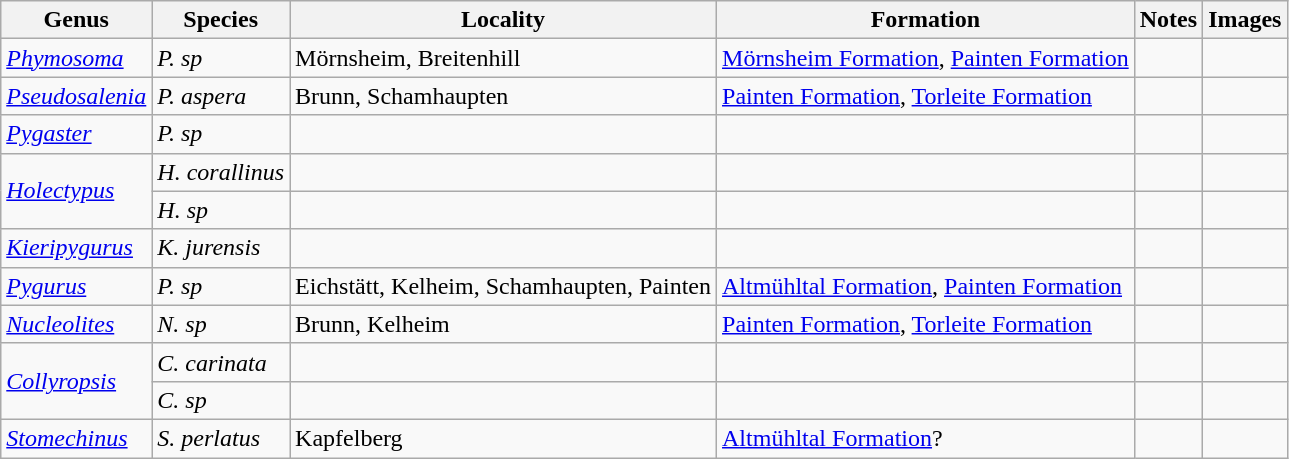<table class="wikitable">
<tr>
<th>Genus</th>
<th>Species</th>
<th>Locality</th>
<th>Formation</th>
<th>Notes</th>
<th>Images</th>
</tr>
<tr>
<td><em><a href='#'>Phymosoma</a></em></td>
<td><em>P. sp</em></td>
<td>Mörnsheim, Breitenhill</td>
<td><a href='#'>Mörnsheim Formation</a>, <a href='#'>Painten Formation</a></td>
<td></td>
<td></td>
</tr>
<tr>
<td><em><a href='#'>Pseudosalenia</a></em></td>
<td><em>P. aspera</em></td>
<td>Brunn, Schamhaupten</td>
<td><a href='#'>Painten Formation</a>, <a href='#'>Torleite Formation</a></td>
<td></td>
<td></td>
</tr>
<tr>
<td><em><a href='#'>Pygaster</a></em></td>
<td><em>P. sp</em></td>
<td></td>
<td></td>
<td></td>
<td></td>
</tr>
<tr>
<td rowspan="2"><em><a href='#'>Holectypus</a></em></td>
<td><em>H. corallinus</em></td>
<td></td>
<td></td>
<td></td>
<td></td>
</tr>
<tr>
<td><em>H. sp</em></td>
<td></td>
<td></td>
<td></td>
<td></td>
</tr>
<tr>
<td><em><a href='#'>Kieripygurus</a></em></td>
<td><em>K. jurensis</em></td>
<td></td>
<td></td>
<td></td>
<td></td>
</tr>
<tr>
<td><em><a href='#'>Pygurus</a></em></td>
<td><em>P. sp</em></td>
<td>Eichstätt, Kelheim, Schamhaupten, Painten</td>
<td><a href='#'>Altmühltal Formation</a>, <a href='#'>Painten Formation</a></td>
<td></td>
<td></td>
</tr>
<tr>
<td><em><a href='#'>Nucleolites</a></em></td>
<td><em>N. sp</em></td>
<td>Brunn, Kelheim</td>
<td><a href='#'>Painten Formation</a>, <a href='#'>Torleite Formation</a></td>
<td></td>
<td></td>
</tr>
<tr>
<td rowspan="2"><em><a href='#'>Collyropsis</a></em></td>
<td><em>C. carinata</em></td>
<td></td>
<td></td>
<td></td>
<td></td>
</tr>
<tr>
<td><em>C. sp</em></td>
<td></td>
<td></td>
<td></td>
<td></td>
</tr>
<tr>
<td><em><a href='#'>Stomechinus</a></em></td>
<td><em>S. perlatus</em></td>
<td>Kapfelberg</td>
<td><a href='#'>Altmühltal Formation</a>?</td>
<td></td>
<td></td>
</tr>
</table>
